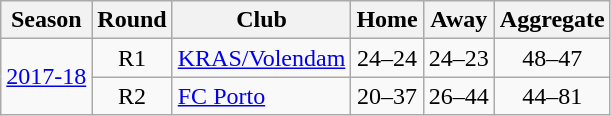<table class="wikitable" style="text-align: left;">
<tr>
<th>Season</th>
<th>Round</th>
<th>Club</th>
<th>Home</th>
<th>Away</th>
<th>Aggregate</th>
</tr>
<tr>
<td rowspan=2><a href='#'>2017-18</a></td>
<td align=center>R1</td>
<td> <a href='#'>KRAS/Volendam</a></td>
<td align=center>24–24</td>
<td align=center>24–23</td>
<td align=center>48–47</td>
</tr>
<tr>
<td align=center>R2</td>
<td> <a href='#'>FC Porto</a></td>
<td align=center>20–37</td>
<td align=center>26–44</td>
<td align=center>44–81</td>
</tr>
</table>
